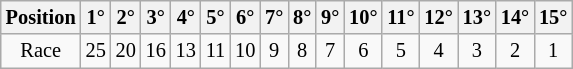<table class="wikitable" style="font-size: 85%; text-align: center;">
<tr>
<th>Position</th>
<th>1°</th>
<th>2°</th>
<th>3°</th>
<th>4°</th>
<th>5°</th>
<th>6°</th>
<th>7°</th>
<th>8°</th>
<th>9°</th>
<th>10°</th>
<th>11°</th>
<th>12°</th>
<th>13°</th>
<th>14°</th>
<th>15°</th>
</tr>
<tr>
<td>Race</td>
<td>25</td>
<td>20</td>
<td>16</td>
<td>13</td>
<td>11</td>
<td>10</td>
<td>9</td>
<td>8</td>
<td>7</td>
<td>6</td>
<td>5</td>
<td>4</td>
<td>3</td>
<td>2</td>
<td>1</td>
</tr>
</table>
